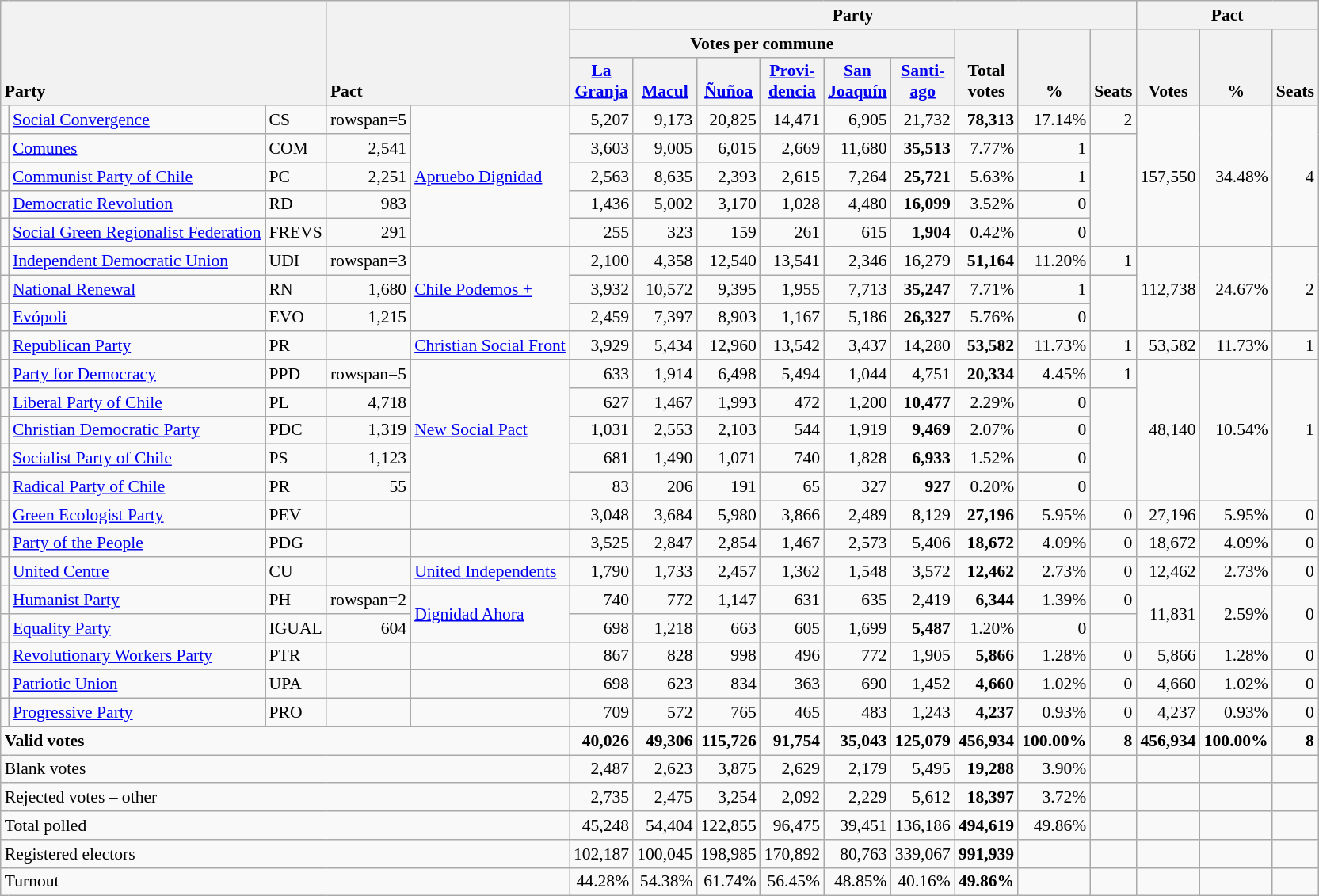<table class="wikitable" border="1" style="font-size:90%; text-align:right; white-space: nowrap;">
<tr>
<th style="text-align:left;" valign=bottom rowspan=3 colspan=3>Party</th>
<th style="text-align:left;" valign=bottom rowspan=3 colspan=2>Pact</th>
<th colspan=9>Party</th>
<th colspan=3>Pact</th>
</tr>
<tr>
<th colspan=6>Votes per commune</th>
<th align=center valign=bottom rowspan=2 width="40">Total<br>votes</th>
<th align=center valign=bottom rowspan=2 width="40">%</th>
<th align=center valign=bottom rowspan=2>Seats</th>
<th align=center valign=bottom rowspan=2 width="40">Votes</th>
<th align=center valign=bottom rowspan=2 width="40">%</th>
<th align=center valign=bottom rowspan=2>Seats</th>
</tr>
<tr>
<th align=center valign=bottom width="40"><a href='#'>La<br>Granja</a></th>
<th align=center valign=bottom width="40"><a href='#'>Macul</a></th>
<th align=center valign=bottom width="40"><a href='#'>Ñuñoa</a></th>
<th align=center valign=bottom width="40"><a href='#'>Provi-<br>dencia</a></th>
<th align=center valign=bottom width="40"><a href='#'>San<br>Joaquín</a></th>
<th align=center valign=bottom width="40"><a href='#'>Santi-<br>ago</a></th>
</tr>
<tr>
<td></td>
<td align=left><a href='#'>Social Convergence</a></td>
<td align=left>CS</td>
<td>rowspan=5 </td>
<td rowspan=5 align=left><a href='#'>Apruebo Dignidad</a></td>
<td>5,207</td>
<td>9,173</td>
<td>20,825</td>
<td>14,471</td>
<td>6,905</td>
<td>21,732</td>
<td><strong>78,313</strong></td>
<td>17.14%</td>
<td>2</td>
<td rowspan=5>157,550</td>
<td rowspan=5>34.48%</td>
<td rowspan=5>4</td>
</tr>
<tr>
<td></td>
<td align=left><a href='#'>Comunes</a></td>
<td align=left>COM</td>
<td>2,541</td>
<td>3,603</td>
<td>9,005</td>
<td>6,015</td>
<td>2,669</td>
<td>11,680</td>
<td><strong>35,513</strong></td>
<td>7.77%</td>
<td>1</td>
</tr>
<tr>
<td></td>
<td align=left><a href='#'>Communist Party of Chile</a></td>
<td align=left>PC</td>
<td>2,251</td>
<td>2,563</td>
<td>8,635</td>
<td>2,393</td>
<td>2,615</td>
<td>7,264</td>
<td><strong>25,721</strong></td>
<td>5.63%</td>
<td>1</td>
</tr>
<tr>
<td></td>
<td align=left><a href='#'>Democratic Revolution</a></td>
<td align=left>RD</td>
<td>983</td>
<td>1,436</td>
<td>5,002</td>
<td>3,170</td>
<td>1,028</td>
<td>4,480</td>
<td><strong>16,099</strong></td>
<td>3.52%</td>
<td>0</td>
</tr>
<tr>
<td></td>
<td align=left><a href='#'>Social Green Regionalist Federation</a></td>
<td align=left>FREVS</td>
<td>291</td>
<td>255</td>
<td>323</td>
<td>159</td>
<td>261</td>
<td>615</td>
<td><strong>1,904</strong></td>
<td>0.42%</td>
<td>0</td>
</tr>
<tr>
<td></td>
<td align=left><a href='#'>Independent Democratic Union</a></td>
<td align=left>UDI</td>
<td>rowspan=3 </td>
<td rowspan=3 align=left><a href='#'>Chile Podemos +</a></td>
<td>2,100</td>
<td>4,358</td>
<td>12,540</td>
<td>13,541</td>
<td>2,346</td>
<td>16,279</td>
<td><strong>51,164</strong></td>
<td>11.20%</td>
<td>1</td>
<td rowspan=3>112,738</td>
<td rowspan=3>24.67%</td>
<td rowspan=3>2</td>
</tr>
<tr>
<td></td>
<td align=left><a href='#'>National Renewal</a></td>
<td align=left>RN</td>
<td>1,680</td>
<td>3,932</td>
<td>10,572</td>
<td>9,395</td>
<td>1,955</td>
<td>7,713</td>
<td><strong>35,247</strong></td>
<td>7.71%</td>
<td>1</td>
</tr>
<tr>
<td></td>
<td align=left><a href='#'>Evópoli</a></td>
<td align=left>EVO</td>
<td>1,215</td>
<td>2,459</td>
<td>7,397</td>
<td>8,903</td>
<td>1,167</td>
<td>5,186</td>
<td><strong>26,327</strong></td>
<td>5.76%</td>
<td>0</td>
</tr>
<tr>
<td></td>
<td align=left><a href='#'>Republican Party</a></td>
<td align=left>PR</td>
<td></td>
<td align=left><a href='#'>Christian Social Front</a></td>
<td>3,929</td>
<td>5,434</td>
<td>12,960</td>
<td>13,542</td>
<td>3,437</td>
<td>14,280</td>
<td><strong>53,582</strong></td>
<td>11.73%</td>
<td>1</td>
<td>53,582</td>
<td>11.73%</td>
<td>1</td>
</tr>
<tr>
<td></td>
<td align=left><a href='#'>Party for Democracy</a></td>
<td align=left>PPD</td>
<td>rowspan=5 </td>
<td rowspan=5 align=left><a href='#'>New Social Pact</a></td>
<td>633</td>
<td>1,914</td>
<td>6,498</td>
<td>5,494</td>
<td>1,044</td>
<td>4,751</td>
<td><strong>20,334</strong></td>
<td>4.45%</td>
<td>1</td>
<td rowspan=5>48,140</td>
<td rowspan=5>10.54%</td>
<td rowspan=5>1</td>
</tr>
<tr>
<td></td>
<td align=left><a href='#'>Liberal Party of Chile</a></td>
<td align=left>PL</td>
<td>4,718</td>
<td>627</td>
<td>1,467</td>
<td>1,993</td>
<td>472</td>
<td>1,200</td>
<td><strong>10,477</strong></td>
<td>2.29%</td>
<td>0</td>
</tr>
<tr>
<td></td>
<td align=left><a href='#'>Christian Democratic Party</a></td>
<td align=left>PDC</td>
<td>1,319</td>
<td>1,031</td>
<td>2,553</td>
<td>2,103</td>
<td>544</td>
<td>1,919</td>
<td><strong>9,469</strong></td>
<td>2.07%</td>
<td>0</td>
</tr>
<tr>
<td></td>
<td align=left><a href='#'>Socialist Party of Chile</a></td>
<td align=left>PS</td>
<td>1,123</td>
<td>681</td>
<td>1,490</td>
<td>1,071</td>
<td>740</td>
<td>1,828</td>
<td><strong>6,933</strong></td>
<td>1.52%</td>
<td>0</td>
</tr>
<tr>
<td></td>
<td align=left><a href='#'>Radical Party of Chile</a></td>
<td align=left>PR</td>
<td>55</td>
<td>83</td>
<td>206</td>
<td>191</td>
<td>65</td>
<td>327</td>
<td><strong>927</strong></td>
<td>0.20%</td>
<td>0</td>
</tr>
<tr>
<td></td>
<td align=left><a href='#'>Green Ecologist Party</a></td>
<td align=left>PEV</td>
<td></td>
<td></td>
<td>3,048</td>
<td>3,684</td>
<td>5,980</td>
<td>3,866</td>
<td>2,489</td>
<td>8,129</td>
<td><strong>27,196</strong></td>
<td>5.95%</td>
<td>0</td>
<td>27,196</td>
<td>5.95%</td>
<td>0</td>
</tr>
<tr>
<td></td>
<td align=left><a href='#'>Party of the People</a></td>
<td align=left>PDG</td>
<td></td>
<td></td>
<td>3,525</td>
<td>2,847</td>
<td>2,854</td>
<td>1,467</td>
<td>2,573</td>
<td>5,406</td>
<td><strong>18,672</strong></td>
<td>4.09%</td>
<td>0</td>
<td>18,672</td>
<td>4.09%</td>
<td>0</td>
</tr>
<tr>
<td></td>
<td align=left><a href='#'>United Centre</a></td>
<td align=left>CU</td>
<td></td>
<td align=left><a href='#'>United Independents</a></td>
<td>1,790</td>
<td>1,733</td>
<td>2,457</td>
<td>1,362</td>
<td>1,548</td>
<td>3,572</td>
<td><strong>12,462</strong></td>
<td>2.73%</td>
<td>0</td>
<td>12,462</td>
<td>2.73%</td>
<td>0</td>
</tr>
<tr>
<td></td>
<td align=left><a href='#'>Humanist Party</a></td>
<td align=left>PH</td>
<td>rowspan=2 </td>
<td rowspan=2 align=left><a href='#'>Dignidad Ahora</a></td>
<td>740</td>
<td>772</td>
<td>1,147</td>
<td>631</td>
<td>635</td>
<td>2,419</td>
<td><strong>6,344</strong></td>
<td>1.39%</td>
<td>0</td>
<td rowspan=2>11,831</td>
<td rowspan=2>2.59%</td>
<td rowspan=2>0</td>
</tr>
<tr>
<td></td>
<td align=left><a href='#'>Equality Party</a></td>
<td align=left>IGUAL</td>
<td>604</td>
<td>698</td>
<td>1,218</td>
<td>663</td>
<td>605</td>
<td>1,699</td>
<td><strong>5,487</strong></td>
<td>1.20%</td>
<td>0</td>
</tr>
<tr>
<td></td>
<td align=left><a href='#'>Revolutionary Workers Party</a></td>
<td align=left>PTR</td>
<td></td>
<td></td>
<td>867</td>
<td>828</td>
<td>998</td>
<td>496</td>
<td>772</td>
<td>1,905</td>
<td><strong>5,866</strong></td>
<td>1.28%</td>
<td>0</td>
<td>5,866</td>
<td>1.28%</td>
<td>0</td>
</tr>
<tr>
<td></td>
<td align=left><a href='#'>Patriotic Union</a></td>
<td align=left>UPA</td>
<td></td>
<td></td>
<td>698</td>
<td>623</td>
<td>834</td>
<td>363</td>
<td>690</td>
<td>1,452</td>
<td><strong>4,660</strong></td>
<td>1.02%</td>
<td>0</td>
<td>4,660</td>
<td>1.02%</td>
<td>0</td>
</tr>
<tr>
<td></td>
<td align=left><a href='#'>Progressive Party</a></td>
<td align=left>PRO</td>
<td></td>
<td></td>
<td>709</td>
<td>572</td>
<td>765</td>
<td>465</td>
<td>483</td>
<td>1,243</td>
<td><strong>4,237</strong></td>
<td>0.93%</td>
<td>0</td>
<td>4,237</td>
<td>0.93%</td>
<td>0</td>
</tr>
<tr style="font-weight:bold">
<td align=left colspan=5>Valid votes</td>
<td>40,026</td>
<td>49,306</td>
<td>115,726</td>
<td>91,754</td>
<td>35,043</td>
<td>125,079</td>
<td>456,934</td>
<td>100.00%</td>
<td>8</td>
<td>456,934</td>
<td>100.00%</td>
<td>8</td>
</tr>
<tr>
<td align=left colspan=5>Blank votes</td>
<td>2,487</td>
<td>2,623</td>
<td>3,875</td>
<td>2,629</td>
<td>2,179</td>
<td>5,495</td>
<td><strong>19,288</strong></td>
<td>3.90%</td>
<td></td>
<td></td>
<td></td>
<td></td>
</tr>
<tr>
<td align=left colspan=5>Rejected votes – other</td>
<td>2,735</td>
<td>2,475</td>
<td>3,254</td>
<td>2,092</td>
<td>2,229</td>
<td>5,612</td>
<td><strong>18,397</strong></td>
<td>3.72%</td>
<td></td>
<td></td>
<td></td>
<td></td>
</tr>
<tr>
<td align=left colspan=5>Total polled</td>
<td>45,248</td>
<td>54,404</td>
<td>122,855</td>
<td>96,475</td>
<td>39,451</td>
<td>136,186</td>
<td><strong>494,619</strong></td>
<td>49.86%</td>
<td></td>
<td></td>
<td></td>
<td></td>
</tr>
<tr>
<td align=left colspan=5>Registered electors</td>
<td>102,187</td>
<td>100,045</td>
<td>198,985</td>
<td>170,892</td>
<td>80,763</td>
<td>339,067</td>
<td><strong>991,939</strong></td>
<td></td>
<td></td>
<td></td>
<td></td>
<td></td>
</tr>
<tr>
<td align=left colspan=5>Turnout</td>
<td>44.28%</td>
<td>54.38%</td>
<td>61.74%</td>
<td>56.45%</td>
<td>48.85%</td>
<td>40.16%</td>
<td><strong>49.86%</strong></td>
<td></td>
<td></td>
<td></td>
<td></td>
<td></td>
</tr>
</table>
